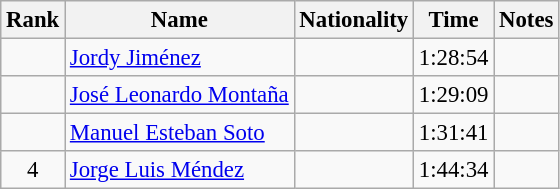<table class="wikitable sortable" style="text-align:center;font-size:95%">
<tr>
<th>Rank</th>
<th>Name</th>
<th>Nationality</th>
<th>Time</th>
<th>Notes</th>
</tr>
<tr>
<td></td>
<td align=left><a href='#'>Jordy Jiménez</a></td>
<td align=left></td>
<td>1:28:54</td>
<td></td>
</tr>
<tr>
<td></td>
<td align=left><a href='#'>José Leonardo Montaña</a></td>
<td align=left></td>
<td>1:29:09</td>
<td></td>
</tr>
<tr>
<td></td>
<td align=left><a href='#'>Manuel Esteban Soto</a></td>
<td align=left></td>
<td>1:31:41</td>
<td></td>
</tr>
<tr>
<td>4</td>
<td align=left><a href='#'>Jorge Luis Méndez</a></td>
<td align=left></td>
<td>1:44:34</td>
<td></td>
</tr>
</table>
